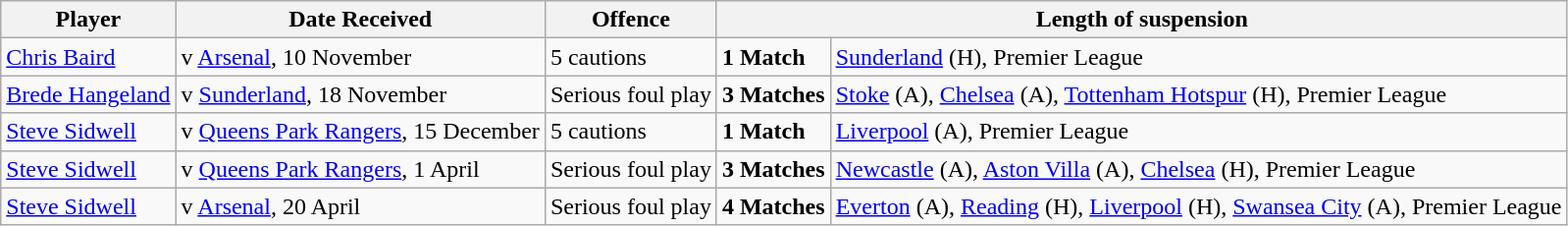<table class="wikitable">
<tr>
<th>Player</th>
<th>Date Received</th>
<th>Offence</th>
<th colspan="2">Length of suspension</th>
</tr>
<tr>
<td> <a href='#'>Chris Baird</a></td>
<td> v <a href='#'>Arsenal</a>, 10 November</td>
<td>5 cautions</td>
<td><strong>1 Match</strong></td>
<td><a href='#'>Sunderland</a> (H), Premier League</td>
</tr>
<tr>
<td> <a href='#'>Brede Hangeland</a></td>
<td> v <a href='#'>Sunderland</a>, 18 November</td>
<td>Serious foul play</td>
<td><strong>3 Matches</strong></td>
<td><a href='#'>Stoke</a> (A), <a href='#'>Chelsea</a> (A), <a href='#'>Tottenham Hotspur</a> (H), Premier League</td>
</tr>
<tr>
<td> <a href='#'>Steve Sidwell</a></td>
<td> v <a href='#'>Queens Park Rangers</a>, 15 December</td>
<td>5 cautions</td>
<td><strong>1 Match</strong></td>
<td><a href='#'>Liverpool</a> (A), Premier League</td>
</tr>
<tr>
<td> <a href='#'>Steve Sidwell</a></td>
<td> v <a href='#'>Queens Park Rangers</a>, 1 April</td>
<td>Serious foul play</td>
<td><strong>3 Matches</strong></td>
<td><a href='#'>Newcastle</a> (A), <a href='#'>Aston Villa</a> (A), <a href='#'>Chelsea</a> (H), Premier League</td>
</tr>
<tr>
<td> <a href='#'>Steve Sidwell</a></td>
<td> v <a href='#'>Arsenal</a>, 20 April</td>
<td>Serious foul play</td>
<td><strong>4 Matches</strong></td>
<td><a href='#'>Everton</a> (A), <a href='#'>Reading</a> (H), <a href='#'>Liverpool</a> (H), <a href='#'>Swansea City</a> (A), Premier League</td>
</tr>
</table>
